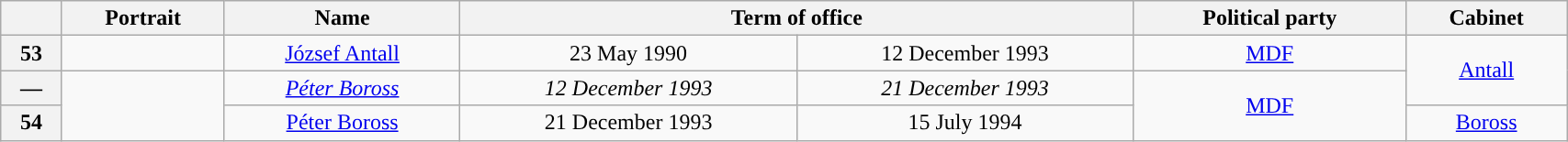<table class="wikitable" style="width:90%; text-align:center;">
<tr>
<th></th>
<th>Portrait</th>
<th>Name<br></th>
<th colspan=2>Term of office</th>
<th>Political party</th>
<th>Cabinet</th>
</tr>
<tr>
<th style="background:">53</th>
<td></td>
<td><a href='#'>József Antall</a><br></td>
<td>23 May 1990</td>
<td>12 December 1993<br></td>
<td><a href='#'>MDF</a></td>
<td rowspan=2><a href='#'>Antall</a><br></td>
</tr>
<tr>
<th style="background:">—</th>
<td rowspan=2></td>
<td><em><a href='#'>Péter Boross</a></em><br></td>
<td><em>12 December 1993</em></td>
<td><em>21 December 1993</em></td>
<td rowspan=2><a href='#'>MDF</a></td>
</tr>
<tr>
<th style="background:">54</th>
<td><a href='#'>Péter Boross</a><br></td>
<td>21 December 1993</td>
<td>15 July 1994</td>
<td><a href='#'>Boross</a><br></td>
</tr>
</table>
